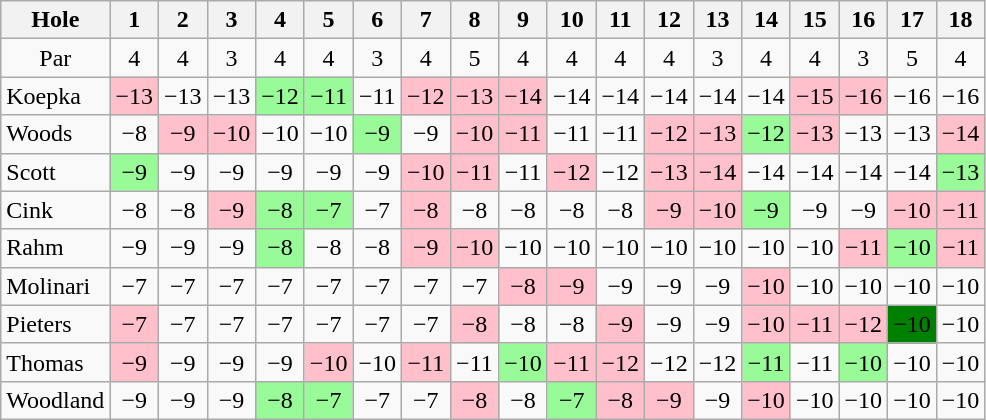<table class="wikitable" style="text-align:center">
<tr>
<th>Hole</th>
<th>1</th>
<th>2</th>
<th>3</th>
<th>4</th>
<th>5</th>
<th>6</th>
<th>7</th>
<th>8</th>
<th>9</th>
<th>10</th>
<th>11</th>
<th>12</th>
<th>13</th>
<th>14</th>
<th>15</th>
<th>16</th>
<th>17</th>
<th>18</th>
</tr>
<tr>
<td>Par</td>
<td>4</td>
<td>4</td>
<td>3</td>
<td>4</td>
<td>4</td>
<td>3</td>
<td>4</td>
<td>5</td>
<td>4</td>
<td>4</td>
<td>4</td>
<td>4</td>
<td>3</td>
<td>4</td>
<td>4</td>
<td>3</td>
<td>5</td>
<td>4</td>
</tr>
<tr>
<td align=left> Koepka</td>
<td style="background: Pink;">−13</td>
<td>−13</td>
<td>−13</td>
<td style="background: PaleGreen;">−12</td>
<td style="background: PaleGreen;">−11</td>
<td>−11</td>
<td style="background: Pink;">−12</td>
<td style="background: Pink;">−13</td>
<td style="background: Pink;">−14</td>
<td>−14</td>
<td>−14</td>
<td>−14</td>
<td>−14</td>
<td>−14</td>
<td style="background: Pink;">−15</td>
<td style="background: Pink;">−16</td>
<td>−16</td>
<td>−16</td>
</tr>
<tr>
<td align=left> Woods</td>
<td>−8</td>
<td style="background: Pink;">−9</td>
<td style="background: Pink;">−10</td>
<td>−10</td>
<td>−10</td>
<td style="background: PaleGreen;">−9</td>
<td>−9</td>
<td style="background: Pink;">−10</td>
<td style="background: Pink;">−11</td>
<td>−11</td>
<td>−11</td>
<td style="background: Pink;">−12</td>
<td style="background: Pink;">−13</td>
<td style="background: PaleGreen;">−12</td>
<td style="background: Pink;">−13</td>
<td>−13</td>
<td>−13</td>
<td style="background: Pink;">−14</td>
</tr>
<tr>
<td align=left> Scott</td>
<td style="background: PaleGreen;">−9</td>
<td>−9</td>
<td>−9</td>
<td>−9</td>
<td>−9</td>
<td>−9</td>
<td style="background: Pink;">−10</td>
<td style="background: Pink;">−11</td>
<td>−11</td>
<td style="background: Pink;">−12</td>
<td>−12</td>
<td style="background: Pink;">−13</td>
<td style="background: Pink;">−14</td>
<td>−14</td>
<td>−14</td>
<td>−14</td>
<td>−14</td>
<td style="background: PaleGreen;">−13</td>
</tr>
<tr>
<td align=left> Cink</td>
<td>−8</td>
<td>−8</td>
<td style="background: Pink;">−9</td>
<td style="background: PaleGreen;">−8</td>
<td style="background: PaleGreen;">−7</td>
<td>−7</td>
<td style="background: Pink;">−8</td>
<td>−8</td>
<td>−8</td>
<td>−8</td>
<td>−8</td>
<td style="background: Pink;">−9</td>
<td style="background: Pink;">−10</td>
<td style="background: PaleGreen;">−9</td>
<td>−9</td>
<td>−9</td>
<td style="background: Pink;">−10</td>
<td style="background: Pink;">−11</td>
</tr>
<tr>
<td align=left> Rahm</td>
<td>−9</td>
<td>−9</td>
<td>−9</td>
<td style="background: PaleGreen;">−8</td>
<td>−8</td>
<td>−8</td>
<td style="background: Pink;">−9</td>
<td style="background: Pink;">−10</td>
<td>−10</td>
<td>−10</td>
<td>−10</td>
<td>−10</td>
<td>−10</td>
<td>−10</td>
<td>−10</td>
<td style="background: Pink;">−11</td>
<td style="background: PaleGreen;">−10</td>
<td style="background: Pink;">−11</td>
</tr>
<tr>
<td align=left> Molinari</td>
<td>−7</td>
<td>−7</td>
<td>−7</td>
<td>−7</td>
<td>−7</td>
<td>−7</td>
<td>−7</td>
<td>−7</td>
<td style="background: Pink;">−8</td>
<td style="background: Pink;">−9</td>
<td>−9</td>
<td>−9</td>
<td>−9</td>
<td style="background: Pink;">−10</td>
<td>−10</td>
<td>−10</td>
<td>−10</td>
<td>−10</td>
</tr>
<tr>
<td align=left> Pieters</td>
<td style="background: Pink;">−7</td>
<td>−7</td>
<td>−7</td>
<td>−7</td>
<td>−7</td>
<td>−7</td>
<td>−7</td>
<td style="background: Pink;">−8</td>
<td>−8</td>
<td>−8</td>
<td style="background: Pink;">−9</td>
<td>−9</td>
<td>−9</td>
<td style="background: Pink;">−10</td>
<td style="background: Pink;">−11</td>
<td style="background: Pink;">−12</td>
<td style="background: Green;">−10</td>
<td>−10</td>
</tr>
<tr>
<td align=left> Thomas</td>
<td style="background: Pink;">−9</td>
<td>−9</td>
<td>−9</td>
<td>−9</td>
<td style="background: Pink;">−10</td>
<td>−10</td>
<td style="background: Pink;">−11</td>
<td>−11</td>
<td style="background: PaleGreen;">−10</td>
<td style="background: Pink;">−11</td>
<td style="background: Pink;">−12</td>
<td>−12</td>
<td>−12</td>
<td style="background: PaleGreen;">−11</td>
<td>−11</td>
<td style="background: PaleGreen;">−10</td>
<td>−10</td>
<td>−10</td>
</tr>
<tr>
<td align=left> Woodland</td>
<td>−9</td>
<td>−9</td>
<td>−9</td>
<td style="background: PaleGreen;">−8</td>
<td style="background: PaleGreen;">−7</td>
<td>−7</td>
<td>−7</td>
<td style="background: Pink;">−8</td>
<td>−8</td>
<td style="background: PaleGreen;">−7</td>
<td style="background: Pink;">−8</td>
<td style="background: Pink;">−9</td>
<td>−9</td>
<td style="background: Pink;">−10</td>
<td>−10</td>
<td>−10</td>
<td>−10</td>
<td>−10</td>
</tr>
</table>
